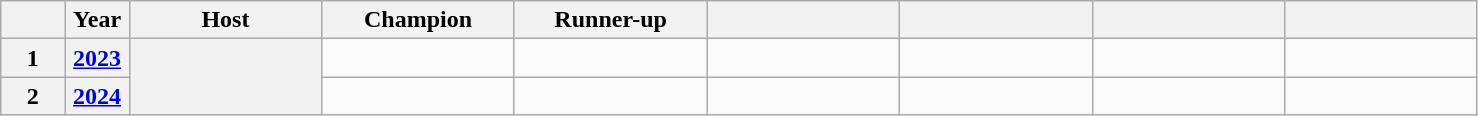<table class="wikitable sortable" style="text-align:center">
<tr>
<th style="width:4%;"></th>
<th style="width:4%;">Year</th>
<th style="width:12%;">Host</th>
<th style="width:12%;">Champion</th>
<th style="width:12%;">Runner-up</th>
<th style="width:12%;"></th>
<th style="width:12%;"></th>
<th style="width:12%;"></th>
<th style="width:12%;"></th>
</tr>
<tr>
<th>1</th>
<th><a href='#'>2023</a></th>
<th rowspan=2></th>
<td></td>
<td></td>
<td></td>
<td></td>
<td></td>
<td></td>
</tr>
<tr>
<th>2</th>
<th><a href='#'>2024</a></th>
<td></td>
<td></td>
<td></td>
<td></td>
<td></td>
<td></td>
</tr>
</table>
